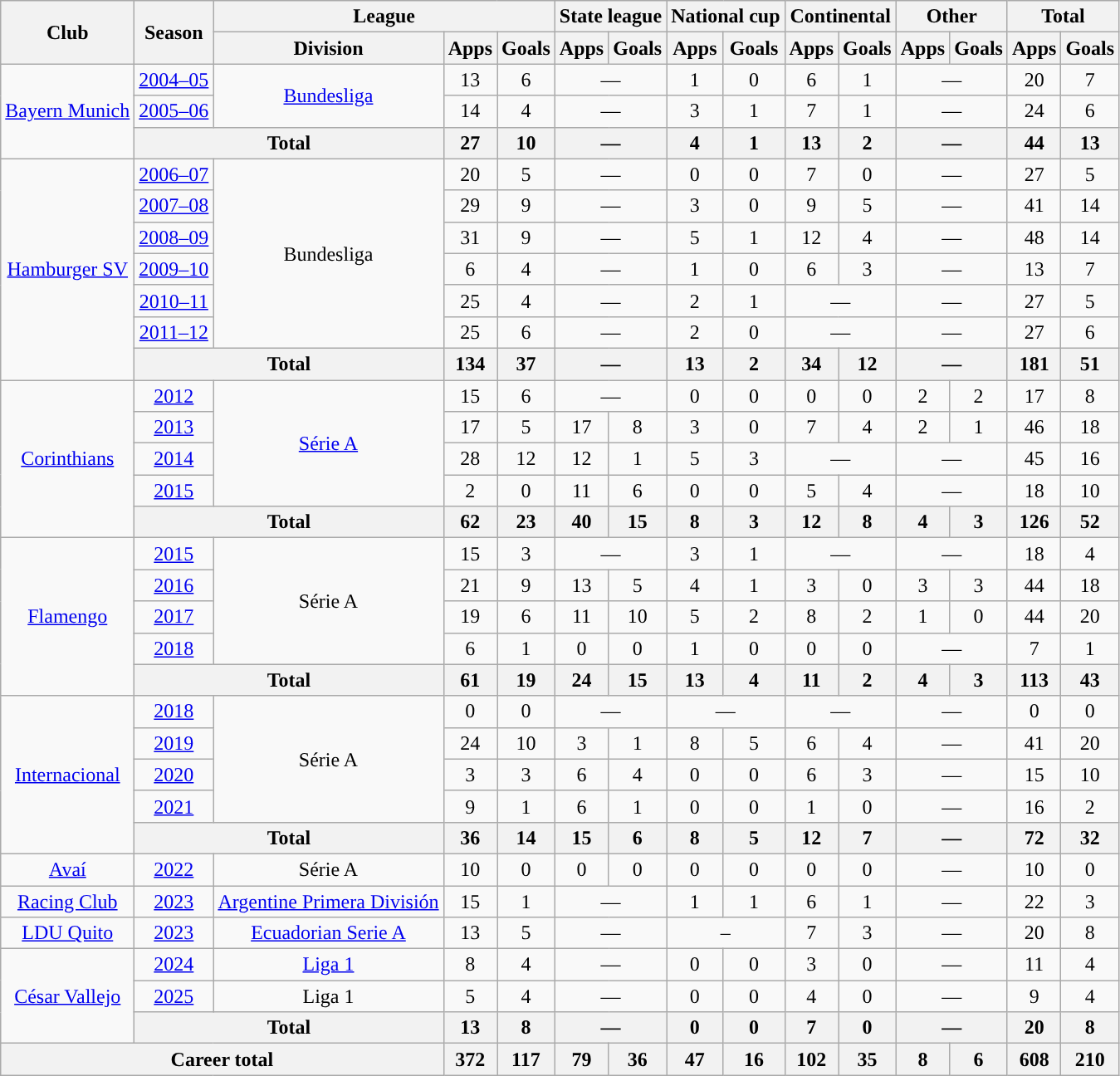<table align="center" class="wikitable" style="text-align: center;">
<tr>
<th rowspan="2">Club</th>
<th rowspan="2">Season</th>
<th colspan="3">League</th>
<th colspan="2">State league</th>
<th colspan="2">National cup</th>
<th colspan="2">Continental</th>
<th colspan="2">Other</th>
<th colspan="2">Total</th>
</tr>
<tr>
<th>Division</th>
<th>Apps</th>
<th>Goals</th>
<th>Apps</th>
<th>Goals</th>
<th>Apps</th>
<th>Goals</th>
<th>Apps</th>
<th>Goals</th>
<th>Apps</th>
<th>Goals</th>
<th>Apps</th>
<th>Goals</th>
</tr>
<tr>
<td rowspan="3"><a href='#'>Bayern Munich</a></td>
<td><a href='#'>2004–05</a></td>
<td rowspan="2"><a href='#'>Bundesliga</a></td>
<td>13</td>
<td>6</td>
<td colspan="2">—</td>
<td>1</td>
<td>0</td>
<td>6</td>
<td>1</td>
<td colspan="2">—</td>
<td>20</td>
<td>7</td>
</tr>
<tr>
<td><a href='#'>2005–06</a></td>
<td>14</td>
<td>4</td>
<td colspan="2">—</td>
<td>3</td>
<td>1</td>
<td>7</td>
<td>1</td>
<td colspan="2">—</td>
<td>24</td>
<td>6</td>
</tr>
<tr>
<th colspan="2">Total</th>
<th>27</th>
<th>10</th>
<th colspan="2">—</th>
<th>4</th>
<th>1</th>
<th>13</th>
<th>2</th>
<th colspan="2">—</th>
<th>44</th>
<th>13</th>
</tr>
<tr>
<td rowspan="7"><a href='#'>Hamburger SV</a></td>
<td><a href='#'>2006–07</a></td>
<td rowspan="6">Bundesliga</td>
<td>20</td>
<td>5</td>
<td colspan="2">—</td>
<td>0</td>
<td>0</td>
<td>7</td>
<td>0</td>
<td colspan="2">—</td>
<td>27</td>
<td>5</td>
</tr>
<tr>
<td><a href='#'>2007–08</a></td>
<td>29</td>
<td>9</td>
<td colspan="2">—</td>
<td>3</td>
<td>0</td>
<td>9</td>
<td>5</td>
<td colspan="2">—</td>
<td>41</td>
<td>14</td>
</tr>
<tr>
<td><a href='#'>2008–09</a></td>
<td>31</td>
<td>9</td>
<td colspan="2">—</td>
<td>5</td>
<td>1</td>
<td>12</td>
<td>4</td>
<td colspan="2">—</td>
<td>48</td>
<td>14</td>
</tr>
<tr>
<td><a href='#'>2009–10</a></td>
<td>6</td>
<td>4</td>
<td colspan="2">—</td>
<td>1</td>
<td>0</td>
<td>6</td>
<td>3</td>
<td colspan="2">—</td>
<td>13</td>
<td>7</td>
</tr>
<tr>
<td><a href='#'>2010–11</a></td>
<td>25</td>
<td>4</td>
<td colspan="2">—</td>
<td>2</td>
<td>1</td>
<td colspan="2">—</td>
<td colspan="2">—</td>
<td>27</td>
<td>5</td>
</tr>
<tr>
<td><a href='#'>2011–12</a></td>
<td>25</td>
<td>6</td>
<td colspan="2">—</td>
<td>2</td>
<td>0</td>
<td colspan="2">—</td>
<td colspan="2">—</td>
<td>27</td>
<td>6</td>
</tr>
<tr>
<th colspan="2">Total</th>
<th>134</th>
<th>37</th>
<th colspan="2">—</th>
<th>13</th>
<th>2</th>
<th>34</th>
<th>12</th>
<th colspan="2">—</th>
<th>181</th>
<th>51</th>
</tr>
<tr>
<td rowspan="5"><a href='#'>Corinthians</a></td>
<td><a href='#'>2012</a></td>
<td rowspan="4"><a href='#'>Série A</a></td>
<td>15</td>
<td>6</td>
<td colspan="2">—</td>
<td>0</td>
<td>0</td>
<td>0</td>
<td>0</td>
<td>2</td>
<td>2</td>
<td>17</td>
<td>8</td>
</tr>
<tr>
<td><a href='#'>2013</a></td>
<td>17</td>
<td>5</td>
<td>17</td>
<td>8</td>
<td>3</td>
<td>0</td>
<td>7</td>
<td>4</td>
<td>2</td>
<td>1</td>
<td>46</td>
<td>18</td>
</tr>
<tr>
<td><a href='#'>2014</a></td>
<td>28</td>
<td>12</td>
<td>12</td>
<td>1</td>
<td>5</td>
<td>3</td>
<td colspan="2">—</td>
<td colspan="2">—</td>
<td>45</td>
<td>16</td>
</tr>
<tr>
<td><a href='#'>2015</a></td>
<td>2</td>
<td>0</td>
<td>11</td>
<td>6</td>
<td>0</td>
<td>0</td>
<td>5</td>
<td>4</td>
<td colspan="2">—</td>
<td>18</td>
<td>10</td>
</tr>
<tr>
<th colspan="2">Total</th>
<th>62</th>
<th>23</th>
<th>40</th>
<th>15</th>
<th>8</th>
<th>3</th>
<th>12</th>
<th>8</th>
<th>4</th>
<th>3</th>
<th>126</th>
<th>52</th>
</tr>
<tr>
<td rowspan="5"><a href='#'>Flamengo</a></td>
<td><a href='#'>2015</a></td>
<td rowspan="4">Série A</td>
<td>15</td>
<td>3</td>
<td colspan="2">—</td>
<td>3</td>
<td>1</td>
<td colspan="2">—</td>
<td colspan="2">—</td>
<td>18</td>
<td>4</td>
</tr>
<tr>
<td><a href='#'>2016</a></td>
<td>21</td>
<td>9</td>
<td>13</td>
<td>5</td>
<td>4</td>
<td>1</td>
<td>3</td>
<td>0</td>
<td>3</td>
<td>3</td>
<td>44</td>
<td>18</td>
</tr>
<tr>
<td><a href='#'>2017</a></td>
<td>19</td>
<td>6</td>
<td>11</td>
<td>10</td>
<td>5</td>
<td>2</td>
<td>8</td>
<td>2</td>
<td>1</td>
<td>0</td>
<td>44</td>
<td>20</td>
</tr>
<tr>
<td><a href='#'>2018</a></td>
<td>6</td>
<td>1</td>
<td>0</td>
<td>0</td>
<td>1</td>
<td>0</td>
<td>0</td>
<td>0</td>
<td colspan="2">—</td>
<td>7</td>
<td>1</td>
</tr>
<tr>
<th colspan="2">Total</th>
<th>61</th>
<th>19</th>
<th>24</th>
<th>15</th>
<th>13</th>
<th>4</th>
<th>11</th>
<th>2</th>
<th>4</th>
<th>3</th>
<th>113</th>
<th>43</th>
</tr>
<tr>
<td rowspan="5"><a href='#'>Internacional</a></td>
<td><a href='#'>2018</a></td>
<td rowspan="4">Série A</td>
<td>0</td>
<td>0</td>
<td colspan="2">—</td>
<td colspan="2">—</td>
<td colspan="2">—</td>
<td colspan="2">—</td>
<td>0</td>
<td>0</td>
</tr>
<tr>
<td><a href='#'>2019</a></td>
<td>24</td>
<td>10</td>
<td>3</td>
<td>1</td>
<td>8</td>
<td>5</td>
<td>6</td>
<td>4</td>
<td colspan="2">—</td>
<td>41</td>
<td>20</td>
</tr>
<tr>
<td><a href='#'>2020</a></td>
<td>3</td>
<td>3</td>
<td>6</td>
<td>4</td>
<td>0</td>
<td>0</td>
<td>6</td>
<td>3</td>
<td colspan="2">—</td>
<td>15</td>
<td>10</td>
</tr>
<tr>
<td><a href='#'>2021</a></td>
<td>9</td>
<td>1</td>
<td>6</td>
<td>1</td>
<td>0</td>
<td>0</td>
<td>1</td>
<td>0</td>
<td colspan="2">—</td>
<td>16</td>
<td>2</td>
</tr>
<tr>
<th colspan="2">Total</th>
<th>36</th>
<th>14</th>
<th>15</th>
<th>6</th>
<th>8</th>
<th>5</th>
<th>12</th>
<th>7</th>
<th colspan="2">—</th>
<th>72</th>
<th>32</th>
</tr>
<tr>
<td><a href='#'>Avaí</a></td>
<td><a href='#'>2022</a></td>
<td>Série A</td>
<td>10</td>
<td>0</td>
<td>0</td>
<td>0</td>
<td>0</td>
<td>0</td>
<td>0</td>
<td>0</td>
<td colspan="2">—</td>
<td>10</td>
<td>0</td>
</tr>
<tr>
<td><a href='#'>Racing Club</a></td>
<td><a href='#'>2023</a></td>
<td><a href='#'>Argentine Primera División</a></td>
<td>15</td>
<td>1</td>
<td colspan="2">—</td>
<td>1</td>
<td>1</td>
<td>6</td>
<td>1</td>
<td colspan="2">—</td>
<td>22</td>
<td>3</td>
</tr>
<tr>
<td><a href='#'>LDU Quito</a></td>
<td><a href='#'>2023</a></td>
<td><a href='#'>Ecuadorian Serie A</a></td>
<td>13</td>
<td>5</td>
<td colspan="2">—</td>
<td colspan="2">–</td>
<td>7</td>
<td>3</td>
<td colspan="2">—</td>
<td>20</td>
<td>8</td>
</tr>
<tr>
<td rowspan="3'"><a href='#'>César Vallejo</a></td>
<td><a href='#'>2024</a></td>
<td><a href='#'>Liga 1</a></td>
<td>8</td>
<td>4</td>
<td colspan="2">—</td>
<td>0</td>
<td>0</td>
<td>3</td>
<td>0</td>
<td colspan="2">—</td>
<td>11</td>
<td>4</td>
</tr>
<tr>
<td><a href='#'>2025</a></td>
<td>Liga 1</td>
<td>5</td>
<td>4</td>
<td colspan="2">—</td>
<td>0</td>
<td>0</td>
<td>4</td>
<td>0</td>
<td colspan="2">—</td>
<td>9</td>
<td>4</td>
</tr>
<tr>
<th colspan="2">Total</th>
<th>13</th>
<th>8</th>
<th colspan="2">—</th>
<th>0</th>
<th>0</th>
<th>7</th>
<th>0</th>
<th colspan="2">—</th>
<th>20</th>
<th>8</th>
</tr>
<tr>
<th colspan="3">Career total</th>
<th>372</th>
<th>117</th>
<th>79</th>
<th>36</th>
<th>47</th>
<th>16</th>
<th>102</th>
<th>35</th>
<th>8</th>
<th>6</th>
<th>608</th>
<th>210</th>
</tr>
</table>
